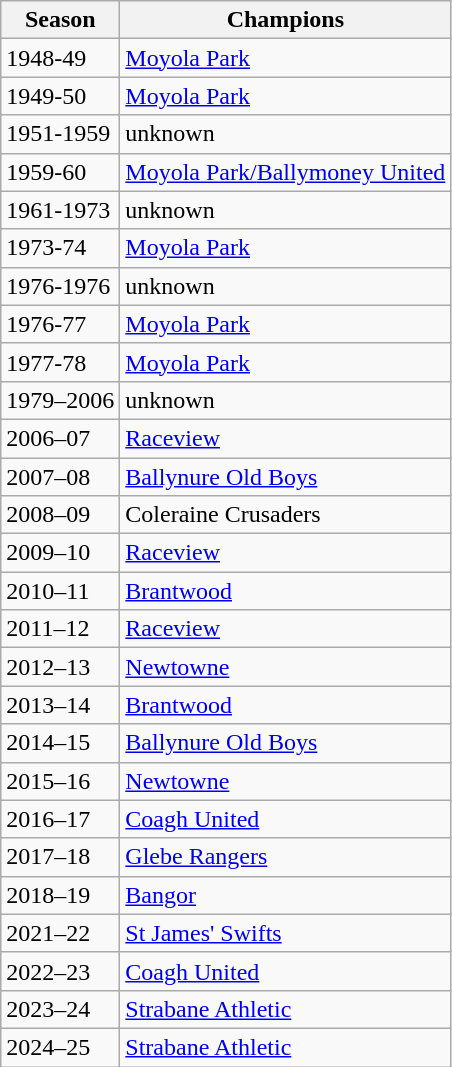<table class="wikitable">
<tr>
<th>Season</th>
<th>Champions</th>
</tr>
<tr>
<td>1948-49</td>
<td><a href='#'>Moyola Park</a></td>
</tr>
<tr>
<td>1949-50</td>
<td><a href='#'>Moyola Park</a></td>
</tr>
<tr>
<td>1951-1959</td>
<td>unknown</td>
</tr>
<tr>
<td>1959-60</td>
<td><a href='#'>Moyola Park/</a><a href='#'>Ballymoney United</a></td>
</tr>
<tr>
<td>1961-1973</td>
<td>unknown</td>
</tr>
<tr>
<td>1973-74</td>
<td><a href='#'>Moyola Park</a></td>
</tr>
<tr>
<td>1976-1976</td>
<td>unknown</td>
</tr>
<tr>
<td>1976-77</td>
<td><a href='#'>Moyola Park</a></td>
</tr>
<tr>
<td>1977-78</td>
<td><a href='#'>Moyola Park</a></td>
</tr>
<tr>
<td>1979–2006</td>
<td>unknown</td>
</tr>
<tr>
<td>2006–07</td>
<td><a href='#'>Raceview</a></td>
</tr>
<tr>
<td>2007–08</td>
<td><a href='#'>Ballynure Old Boys</a></td>
</tr>
<tr>
<td>2008–09</td>
<td>Coleraine Crusaders</td>
</tr>
<tr>
<td>2009–10</td>
<td><a href='#'>Raceview</a></td>
</tr>
<tr>
<td>2010–11</td>
<td><a href='#'>Brantwood</a></td>
</tr>
<tr>
<td>2011–12</td>
<td><a href='#'>Raceview</a></td>
</tr>
<tr>
<td>2012–13</td>
<td><a href='#'>Newtowne</a></td>
</tr>
<tr>
<td>2013–14</td>
<td><a href='#'>Brantwood</a></td>
</tr>
<tr>
<td>2014–15</td>
<td><a href='#'>Ballynure Old Boys</a></td>
</tr>
<tr>
<td>2015–16</td>
<td><a href='#'>Newtowne</a></td>
</tr>
<tr>
<td>2016–17</td>
<td><a href='#'>Coagh United</a></td>
</tr>
<tr>
<td>2017–18</td>
<td><a href='#'>Glebe Rangers</a></td>
</tr>
<tr>
<td>2018–19</td>
<td><a href='#'>Bangor</a></td>
</tr>
<tr>
<td>2021–22</td>
<td><a href='#'>St James' Swifts</a></td>
</tr>
<tr>
<td>2022–23</td>
<td><a href='#'>Coagh United</a></td>
</tr>
<tr>
<td>2023–24</td>
<td><a href='#'>Strabane Athletic</a></td>
</tr>
<tr>
<td>2024–25</td>
<td><a href='#'>Strabane Athletic</a></td>
</tr>
</table>
